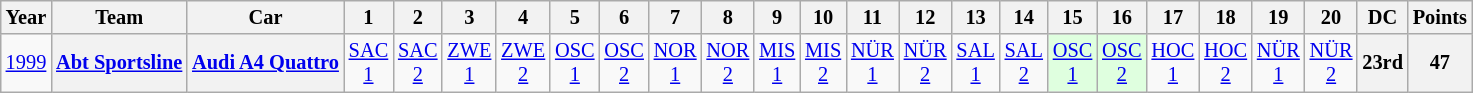<table class="wikitable" border="1" style="text-align:center; font-size:85%;">
<tr>
<th>Year</th>
<th>Team</th>
<th>Car</th>
<th>1</th>
<th>2</th>
<th>3</th>
<th>4</th>
<th>5</th>
<th>6</th>
<th>7</th>
<th>8</th>
<th>9</th>
<th>10</th>
<th>11</th>
<th>12</th>
<th>13</th>
<th>14</th>
<th>15</th>
<th>16</th>
<th>17</th>
<th>18</th>
<th>19</th>
<th>20</th>
<th>DC</th>
<th>Points</th>
</tr>
<tr>
<td><a href='#'>1999</a></td>
<th nowrap><a href='#'>Abt Sportsline</a></th>
<th nowrap><a href='#'>Audi A4 Quattro</a></th>
<td><a href='#'>SAC<br>1</a></td>
<td><a href='#'>SAC<br>2</a></td>
<td><a href='#'>ZWE<br>1</a></td>
<td><a href='#'>ZWE<br>2</a></td>
<td><a href='#'>OSC<br>1</a></td>
<td><a href='#'>OSC<br>2</a></td>
<td><a href='#'>NOR<br>1</a></td>
<td><a href='#'>NOR<br>2</a></td>
<td><a href='#'>MIS<br>1</a></td>
<td><a href='#'>MIS<br>2</a></td>
<td><a href='#'>NÜR<br>1</a></td>
<td><a href='#'>NÜR<br>2</a></td>
<td><a href='#'>SAL<br>1</a></td>
<td><a href='#'>SAL<br>2</a></td>
<td style="background:#DFFFDF;"><a href='#'>OSC<br>1</a><br></td>
<td style="background:#DFFFDF;"><a href='#'>OSC<br>2</a><br></td>
<td><a href='#'>HOC<br>1</a></td>
<td><a href='#'>HOC<br>2</a></td>
<td><a href='#'>NÜR<br>1</a></td>
<td><a href='#'>NÜR<br>2</a></td>
<th>23rd</th>
<th>47</th>
</tr>
</table>
